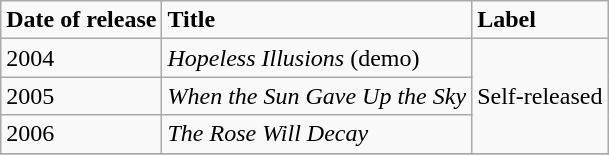<table class="wikitable">
<tr>
<td><strong>Date of release</strong></td>
<td><strong>Title</strong></td>
<td><strong>Label</strong></td>
</tr>
<tr>
<td>2004</td>
<td><em>Hopeless Illusions</em> (demo)</td>
<td rowspan="3">Self-released</td>
</tr>
<tr>
<td>2005</td>
<td><em>When the Sun Gave Up the Sky</em></td>
</tr>
<tr>
<td>2006</td>
<td><em>The Rose Will Decay</em></td>
</tr>
<tr>
</tr>
</table>
